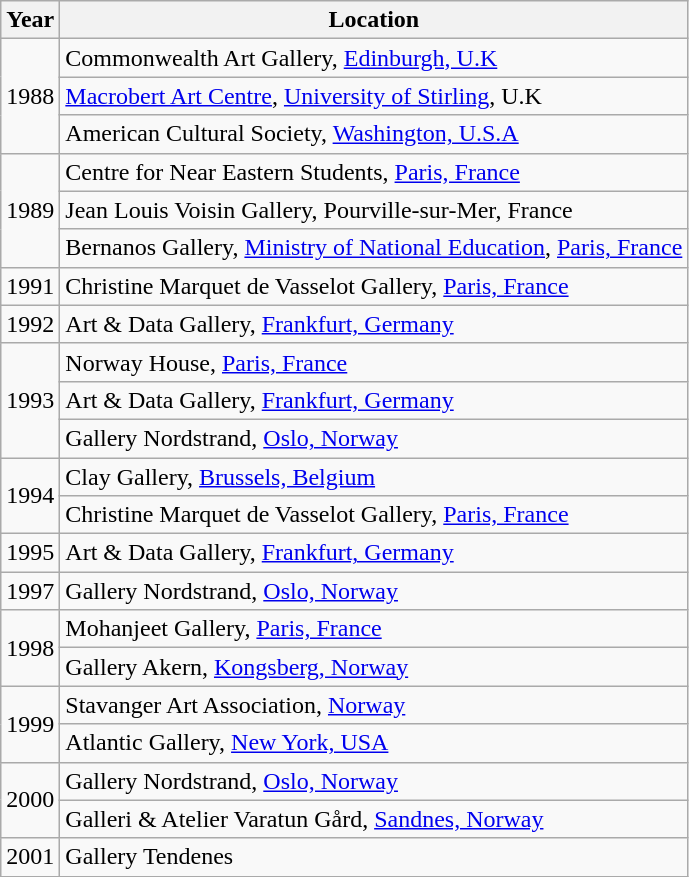<table class="wikitable">
<tr>
<th>Year</th>
<th>Location</th>
</tr>
<tr>
<td rowspan=3>1988</td>
<td>Commonwealth Art Gallery, <a href='#'>Edinburgh, U.K</a></td>
</tr>
<tr>
<td><a href='#'>Macrobert Art Centre</a>, <a href='#'>University of Stirling</a>, U.K</td>
</tr>
<tr>
<td>American Cultural Society, <a href='#'>Washington, U.S.A</a></td>
</tr>
<tr>
<td rowspan=3>1989</td>
<td>Centre for Near Eastern Students, <a href='#'>Paris, France</a></td>
</tr>
<tr>
<td>Jean Louis Voisin Gallery, Pourville-sur-Mer, France</td>
</tr>
<tr>
<td>Bernanos Gallery, <a href='#'>Ministry of National Education</a>, <a href='#'>Paris, France</a></td>
</tr>
<tr>
<td>1991</td>
<td>Christine Marquet de Vasselot Gallery, <a href='#'>Paris, France</a></td>
</tr>
<tr>
<td>1992</td>
<td>Art & Data Gallery, <a href='#'>Frankfurt, Germany</a></td>
</tr>
<tr>
<td rowspan=3>1993</td>
<td>Norway House, <a href='#'>Paris, France</a></td>
</tr>
<tr>
<td>Art & Data Gallery, <a href='#'>Frankfurt, Germany</a></td>
</tr>
<tr>
<td>Gallery Nordstrand, <a href='#'>Oslo, Norway</a></td>
</tr>
<tr>
<td rowspan=2>1994</td>
<td>Clay Gallery, <a href='#'>Brussels, Belgium</a></td>
</tr>
<tr>
<td>Christine Marquet de Vasselot Gallery, <a href='#'>Paris, France</a></td>
</tr>
<tr>
<td>1995</td>
<td>Art & Data Gallery, <a href='#'>Frankfurt, Germany</a></td>
</tr>
<tr>
<td>1997</td>
<td>Gallery Nordstrand, <a href='#'>Oslo, Norway</a></td>
</tr>
<tr>
<td rowspan=2>1998</td>
<td>Mohanjeet Gallery, <a href='#'>Paris, France</a></td>
</tr>
<tr>
<td>Gallery Akern, <a href='#'>Kongsberg, Norway</a></td>
</tr>
<tr>
<td rowspan=2>1999</td>
<td>Stavanger Art Association, <a href='#'>Norway</a></td>
</tr>
<tr>
<td>Atlantic Gallery, <a href='#'>New York, USA</a></td>
</tr>
<tr>
<td rowspan=2>2000</td>
<td>Gallery Nordstrand, <a href='#'>Oslo, Norway</a></td>
</tr>
<tr>
<td>Galleri & Atelier Varatun Gård, <a href='#'>Sandnes, Norway</a></td>
</tr>
<tr>
<td>2001</td>
<td>Gallery Tendenes</td>
</tr>
</table>
